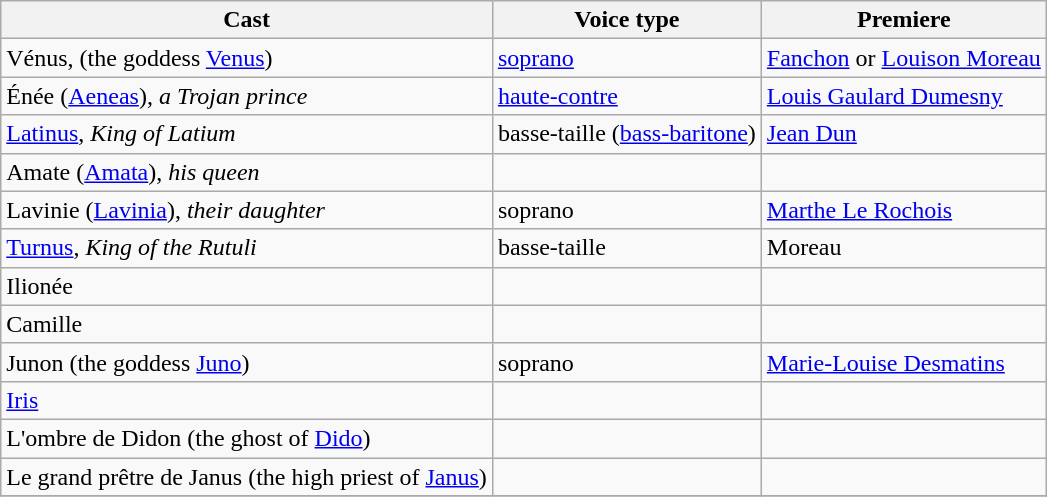<table class="wikitable">
<tr>
<th>Cast</th>
<th>Voice type</th>
<th>Premiere</th>
</tr>
<tr>
<td>Vénus, (the goddess <a href='#'>Venus</a>)</td>
<td><a href='#'>soprano</a></td>
<td><a href='#'>Fanchon</a> or <a href='#'>Louison Moreau</a></td>
</tr>
<tr>
<td>Énée (<a href='#'>Aeneas</a>), <em>a Trojan prince</em></td>
<td><a href='#'>haute-contre</a></td>
<td><a href='#'>Louis Gaulard Dumesny</a></td>
</tr>
<tr>
<td><a href='#'>Latinus</a>, <em>King of Latium</em></td>
<td>basse-taille (<a href='#'>bass-baritone</a>)</td>
<td><a href='#'>Jean Dun</a></td>
</tr>
<tr>
<td>Amate (<a href='#'>Amata</a>), <em>his queen</em></td>
<td></td>
<td></td>
</tr>
<tr>
<td>Lavinie (<a href='#'>Lavinia</a>), <em>their daughter</em></td>
<td>soprano</td>
<td><a href='#'>Marthe Le Rochois</a></td>
</tr>
<tr>
<td><a href='#'>Turnus</a>, <em>King of the Rutuli</em></td>
<td>basse-taille</td>
<td>Moreau</td>
</tr>
<tr>
<td>Ilionée</td>
<td></td>
<td></td>
</tr>
<tr>
<td>Camille</td>
<td></td>
<td></td>
</tr>
<tr>
<td>Junon (the goddess <a href='#'>Juno</a>)</td>
<td>soprano</td>
<td><a href='#'>Marie-Louise Desmatins</a></td>
</tr>
<tr>
<td><a href='#'>Iris</a></td>
<td></td>
<td></td>
</tr>
<tr>
<td>L'ombre de Didon (the ghost of <a href='#'>Dido</a>)</td>
<td></td>
<td></td>
</tr>
<tr>
<td>Le grand prêtre de Janus (the high priest of <a href='#'>Janus</a>)</td>
<td></td>
<td></td>
</tr>
<tr>
</tr>
</table>
